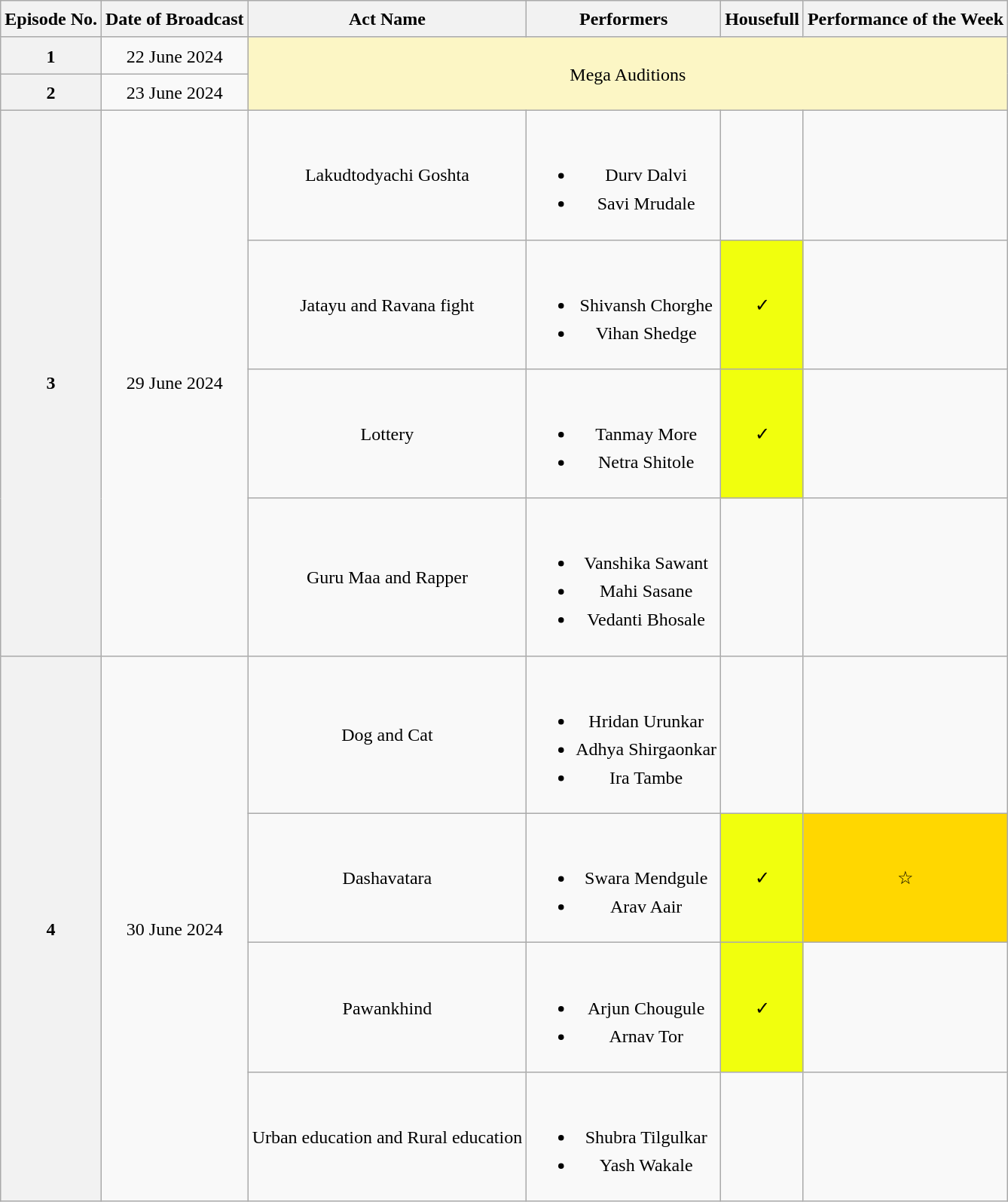<table class="wikitable sortable" style=" text-align:center; line-height: 25px; width: auto;">
<tr>
<th>Episode No.</th>
<th>Date of Broadcast</th>
<th>Act Name</th>
<th>Performers</th>
<th>Housefull</th>
<th>Performance of the Week</th>
</tr>
<tr>
<th>1</th>
<td>22 June 2024</td>
<td colspan="4" rowspan="2" style="background:#FCF6C5">Mega Auditions</td>
</tr>
<tr>
<th>2</th>
<td>23 June 2024</td>
</tr>
<tr>
<th rowspan="4">3</th>
<td rowspan="4">29 June 2024</td>
<td>Lakudtodyachi Goshta</td>
<td><br><ul><li>Durv Dalvi</li><li>Savi Mrudale</li></ul></td>
<td></td>
<td></td>
</tr>
<tr>
<td>Jatayu and Ravana fight</td>
<td><br><ul><li>Shivansh Chorghe</li><li>Vihan Shedge</li></ul></td>
<td style="background:#F1FF0D;"><span>✓</span></td>
<td></td>
</tr>
<tr>
<td>Lottery</td>
<td><br><ul><li>Tanmay More</li><li>Netra Shitole</li></ul></td>
<td style="background:#F1FF0D;"><span>✓</span></td>
<td></td>
</tr>
<tr>
<td>Guru Maa and Rapper</td>
<td><br><ul><li>Vanshika Sawant</li><li>Mahi Sasane</li><li>Vedanti Bhosale</li></ul></td>
<td></td>
<td></td>
</tr>
<tr>
<th rowspan="4">4</th>
<td rowspan="4">30 June 2024</td>
<td>Dog and Cat</td>
<td><br><ul><li>Hridan Urunkar</li><li>Adhya Shirgaonkar</li><li>Ira Tambe</li></ul></td>
<td></td>
<td></td>
</tr>
<tr>
<td>Dashavatara</td>
<td><br><ul><li>Swara Mendgule</li><li>Arav Aair</li></ul></td>
<td style="background:#F1FF0D;"><span>✓</span></td>
<td style="background:gold;"><span>☆</span></td>
</tr>
<tr>
<td>Pawankhind</td>
<td><br><ul><li>Arjun Chougule</li><li>Arnav Tor</li></ul></td>
<td style="background:#F1FF0D;"><span>✓</span></td>
<td></td>
</tr>
<tr>
<td>Urban education and Rural education</td>
<td><br><ul><li>Shubra Tilgulkar</li><li>Yash Wakale</li></ul></td>
<td></td>
<td></td>
</tr>
</table>
